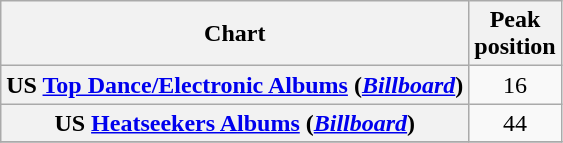<table class="wikitable plainrowheaders sortable" style="text-align:center;" border="1">
<tr>
<th scope="col">Chart</th>
<th scope="col">Peak<br>position</th>
</tr>
<tr>
<th scope="row">US <a href='#'>Top Dance/Electronic Albums</a> (<em><a href='#'>Billboard</a></em>)</th>
<td>16</td>
</tr>
<tr>
<th scope="row">US <a href='#'>Heatseekers Albums</a> (<em><a href='#'>Billboard</a></em>)</th>
<td>44</td>
</tr>
<tr>
</tr>
</table>
